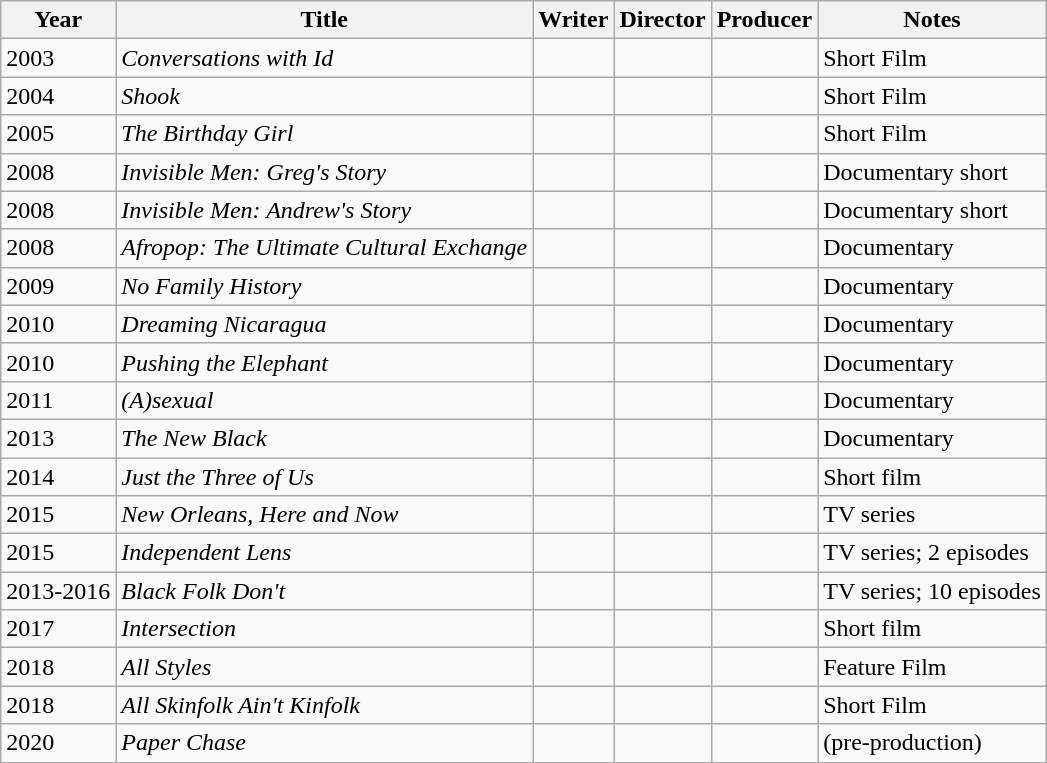<table class="wikitable sortable">
<tr>
<th>Year</th>
<th>Title</th>
<th>Writer</th>
<th>Director</th>
<th>Producer</th>
<th>Notes</th>
</tr>
<tr>
<td>2003</td>
<td><em>Conversations with Id</em></td>
<td style="text-align:center;"></td>
<td style="text-align:center;"></td>
<td style="text-align:center;"></td>
<td>Short Film</td>
</tr>
<tr>
<td>2004</td>
<td><em>Shook</em></td>
<td style="text-align:center;"></td>
<td style="text-align:center;"></td>
<td style="text-align:center;"></td>
<td>Short Film</td>
</tr>
<tr>
<td>2005</td>
<td><em>The Birthday Girl</em></td>
<td style="text-align:center;"></td>
<td style="text-align:center;"></td>
<td style="text-align:center;"></td>
<td>Short Film</td>
</tr>
<tr>
<td>2008</td>
<td><em>Invisible Men: Greg's Story</em></td>
<td style="text-align:center;"></td>
<td style="text-align:center;"></td>
<td style="text-align:center;"></td>
<td>Documentary short</td>
</tr>
<tr>
<td>2008</td>
<td><em>Invisible Men: Andrew's Story</em></td>
<td style="text-align:center;"></td>
<td style="text-align:center;"></td>
<td style="text-align:center;"></td>
<td>Documentary short</td>
</tr>
<tr>
<td>2008</td>
<td><em>Afropop: The Ultimate Cultural Exchange</em></td>
<td style="text-align:center;"></td>
<td style="text-align:center;"></td>
<td style="text-align:center;"></td>
<td>Documentary</td>
</tr>
<tr>
<td>2009</td>
<td><em>No Family History</em></td>
<td style="text-align:center;"></td>
<td style="text-align:center;"></td>
<td style="text-align:center;"></td>
<td>Documentary</td>
</tr>
<tr>
<td>2010</td>
<td><em>Dreaming Nicaragua</em></td>
<td style="text-align:center;"></td>
<td style="text-align:center;"></td>
<td style="text-align:center;"></td>
<td>Documentary</td>
</tr>
<tr>
<td>2010</td>
<td><em>Pushing the Elephant</em></td>
<td style="text-align:center;"></td>
<td style="text-align:center;"></td>
<td style="text-align:center;"></td>
<td>Documentary</td>
</tr>
<tr>
<td>2011</td>
<td><em>(A)sexual</em></td>
<td style="text-align:center;"></td>
<td style="text-align:center;"></td>
<td style="text-align:center;"></td>
<td>Documentary</td>
</tr>
<tr>
<td>2013</td>
<td><em>The New Black</em></td>
<td style="text-align:center;"></td>
<td style="text-align:center;"></td>
<td style="text-align:center;"></td>
<td>Documentary</td>
</tr>
<tr>
<td>2014</td>
<td><em>Just the Three of Us</em></td>
<td style="text-align:center;"></td>
<td style="text-align:center;"></td>
<td style="text-align:center;"></td>
<td>Short film</td>
</tr>
<tr>
<td>2015</td>
<td><em>New Orleans, Here and Now</em></td>
<td style="text-align:center;"></td>
<td style="text-align:center;"></td>
<td style="text-align:center;"></td>
<td>TV series</td>
</tr>
<tr>
<td>2015</td>
<td><em>Independent Lens</em></td>
<td style="text-align:center;"></td>
<td style="text-align:center;"></td>
<td style="text-align:center;"></td>
<td>TV series; 2 episodes</td>
</tr>
<tr>
<td>2013-2016</td>
<td><em>Black Folk Don't</em></td>
<td style="text-align:center;"></td>
<td style="text-align:center;"></td>
<td style="text-align:center;"></td>
<td>TV series; 10 episodes</td>
</tr>
<tr>
<td>2017</td>
<td><em>Intersection</em></td>
<td style="text-align:center;"></td>
<td style="text-align:center;"></td>
<td style="text-align:center;"></td>
<td>Short film</td>
</tr>
<tr>
<td>2018</td>
<td><em>All Styles</em></td>
<td style="text-align:center;"></td>
<td style="text-align:center;"></td>
<td style="text-align:center;"></td>
<td>Feature Film</td>
</tr>
<tr>
<td>2018</td>
<td><em>All Skinfolk Ain't Kinfolk</em></td>
<td style="text-align:center;"></td>
<td style="text-align:center;"></td>
<td style="text-align:center;"></td>
<td>Short Film</td>
</tr>
<tr>
<td>2020</td>
<td><em>Paper Chase</em></td>
<td style="text-align:center;"></td>
<td style="text-align:center;"></td>
<td style="text-align:center;"></td>
<td>(pre-production)</td>
</tr>
</table>
